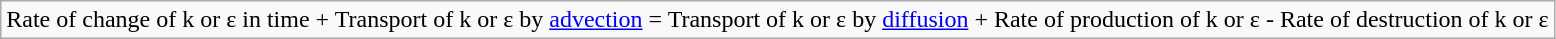<table class="wikitable">
<tr>
<td>Rate  of  change  of  k or ε in time + Transport  of k or ε by  <a href='#'>advection</a> = Transport of k or ε by <a href='#'>diffusion</a> + Rate of production of k or ε - Rate of destruction of k or ε</td>
</tr>
</table>
